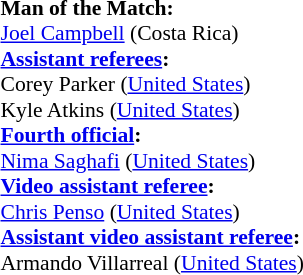<table width=50% style="font-size:90%">
<tr>
<td><br><strong>Man of the Match:</strong>
<br><a href='#'>Joel Campbell</a> (Costa Rica)<br><strong><a href='#'>Assistant referees</a>:</strong>
<br>Corey Parker (<a href='#'>United States</a>)
<br>Kyle Atkins (<a href='#'>United States</a>)
<br><strong><a href='#'>Fourth official</a>:</strong>
<br><a href='#'>Nima Saghafi</a> (<a href='#'>United States</a>)
<br><strong><a href='#'>Video assistant referee</a>:</strong>
<br><a href='#'>Chris Penso</a> (<a href='#'>United States</a>)
<br><strong><a href='#'>Assistant video assistant referee</a>:</strong>
<br>Armando Villarreal (<a href='#'>United States</a>)</td>
</tr>
</table>
